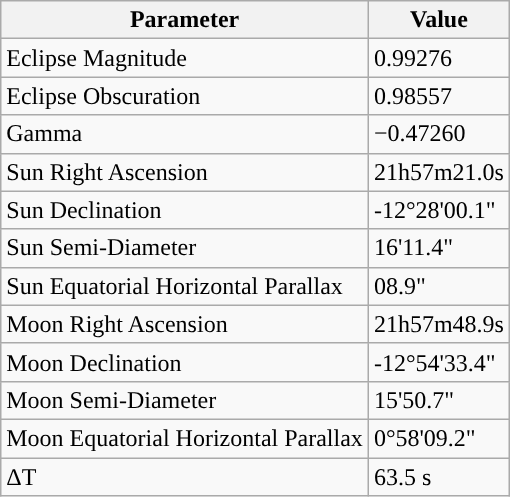<table class="wikitable">
<tr>
<th>Parameter</th>
<th>Value</th>
</tr>
<tr>
<td>Eclipse Magnitude</td>
<td>0.99276</td>
</tr>
<tr>
<td>Eclipse Obscuration</td>
<td>0.98557</td>
</tr>
<tr>
<td>Gamma</td>
<td>−0.47260</td>
</tr>
<tr>
<td>Sun Right Ascension</td>
<td>21h57m21.0s</td>
</tr>
<tr>
<td>Sun Declination</td>
<td>-12°28'00.1"</td>
</tr>
<tr>
<td>Sun Semi-Diameter</td>
<td>16'11.4"</td>
</tr>
<tr>
<td>Sun Equatorial Horizontal Parallax</td>
<td>08.9"</td>
</tr>
<tr>
<td>Moon Right Ascension</td>
<td>21h57m48.9s</td>
</tr>
<tr>
<td>Moon Declination</td>
<td>-12°54'33.4"</td>
</tr>
<tr>
<td>Moon Semi-Diameter</td>
<td>15'50.7"</td>
</tr>
<tr>
<td>Moon Equatorial Horizontal Parallax</td>
<td>0°58'09.2"</td>
</tr>
<tr>
<td>ΔT</td>
<td>63.5 s</td>
</tr>
</table>
